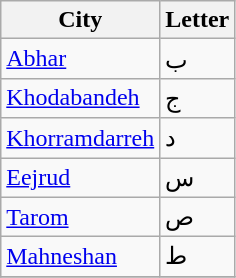<table class="wikitable">
<tr>
<th>City</th>
<th>Letter</th>
</tr>
<tr>
<td><a href='#'>Abhar</a></td>
<td>ب</td>
</tr>
<tr>
<td><a href='#'>Khodabandeh</a></td>
<td>ج</td>
</tr>
<tr>
<td><a href='#'>Khorramdarreh</a></td>
<td>د</td>
</tr>
<tr>
<td><a href='#'>Eejrud</a></td>
<td>س</td>
</tr>
<tr>
<td><a href='#'>Tarom</a></td>
<td>ص</td>
</tr>
<tr>
<td><a href='#'>Mahneshan</a></td>
<td>ط</td>
</tr>
<tr>
</tr>
</table>
